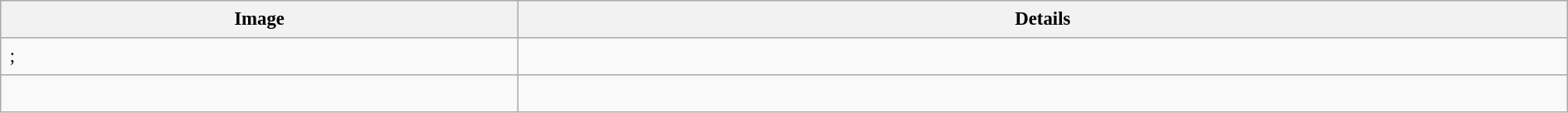<table class="wikitable sortable" style="font-size:95%;border:0px;text-align:left;line-height:150%;" width="100%">
<tr>
<th width="410" class="unsortable">Image</th>
<th class="unsortable">Details</th>
</tr>
<tr>
<td> ;</td>
<td><br></td>
</tr>
<tr>
<td></td>
<td><br></td>
</tr>
<tr>
</tr>
</table>
